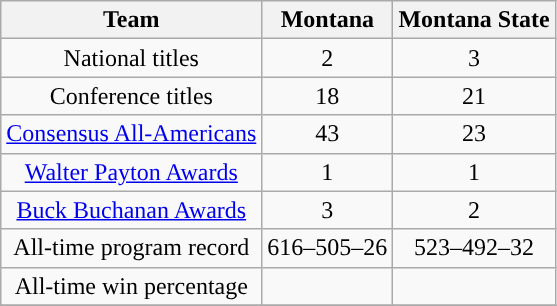<table class="wikitable" style="text-align:center;">
<tr>
<th>Team</th>
<th>Montana</th>
<th>Montana State</th>
</tr>
<tr>
<td>National titles</td>
<td>2</td>
<td>3</td>
</tr>
<tr>
<td>Conference titles</td>
<td>18</td>
<td>21</td>
</tr>
<tr>
<td><a href='#'>Consensus All-Americans</a></td>
<td>43</td>
<td>23</td>
</tr>
<tr>
<td><a href='#'>Walter Payton Awards</a></td>
<td>1</td>
<td>1</td>
</tr>
<tr>
<td><a href='#'>Buck Buchanan Awards</a></td>
<td>3</td>
<td>2</td>
</tr>
<tr>
<td>All-time program record</td>
<td>616–505–26</td>
<td>523–492–32</td>
</tr>
<tr>
<td>All-time win percentage</td>
<td></td>
<td></td>
</tr>
<tr>
</tr>
</table>
